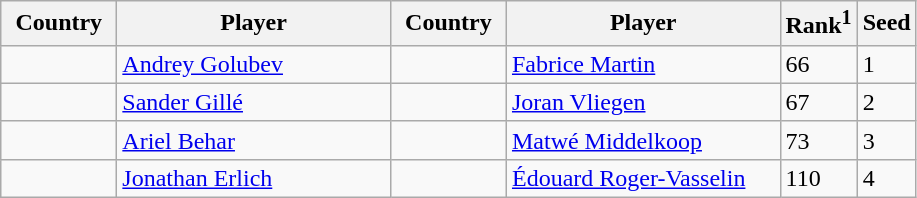<table class="sortable wikitable">
<tr>
<th width="70">Country</th>
<th width="175">Player</th>
<th width="70">Country</th>
<th width="175">Player</th>
<th>Rank<sup>1</sup></th>
<th>Seed</th>
</tr>
<tr>
<td></td>
<td><a href='#'>Andrey Golubev</a></td>
<td></td>
<td><a href='#'>Fabrice Martin</a></td>
<td>66</td>
<td>1</td>
</tr>
<tr>
<td></td>
<td><a href='#'>Sander Gillé</a></td>
<td></td>
<td><a href='#'>Joran Vliegen</a></td>
<td>67</td>
<td>2</td>
</tr>
<tr>
<td></td>
<td><a href='#'>Ariel Behar</a></td>
<td></td>
<td><a href='#'>Matwé Middelkoop</a></td>
<td>73</td>
<td>3</td>
</tr>
<tr>
<td></td>
<td><a href='#'>Jonathan Erlich</a></td>
<td></td>
<td><a href='#'>Édouard Roger-Vasselin</a></td>
<td>110</td>
<td>4</td>
</tr>
</table>
